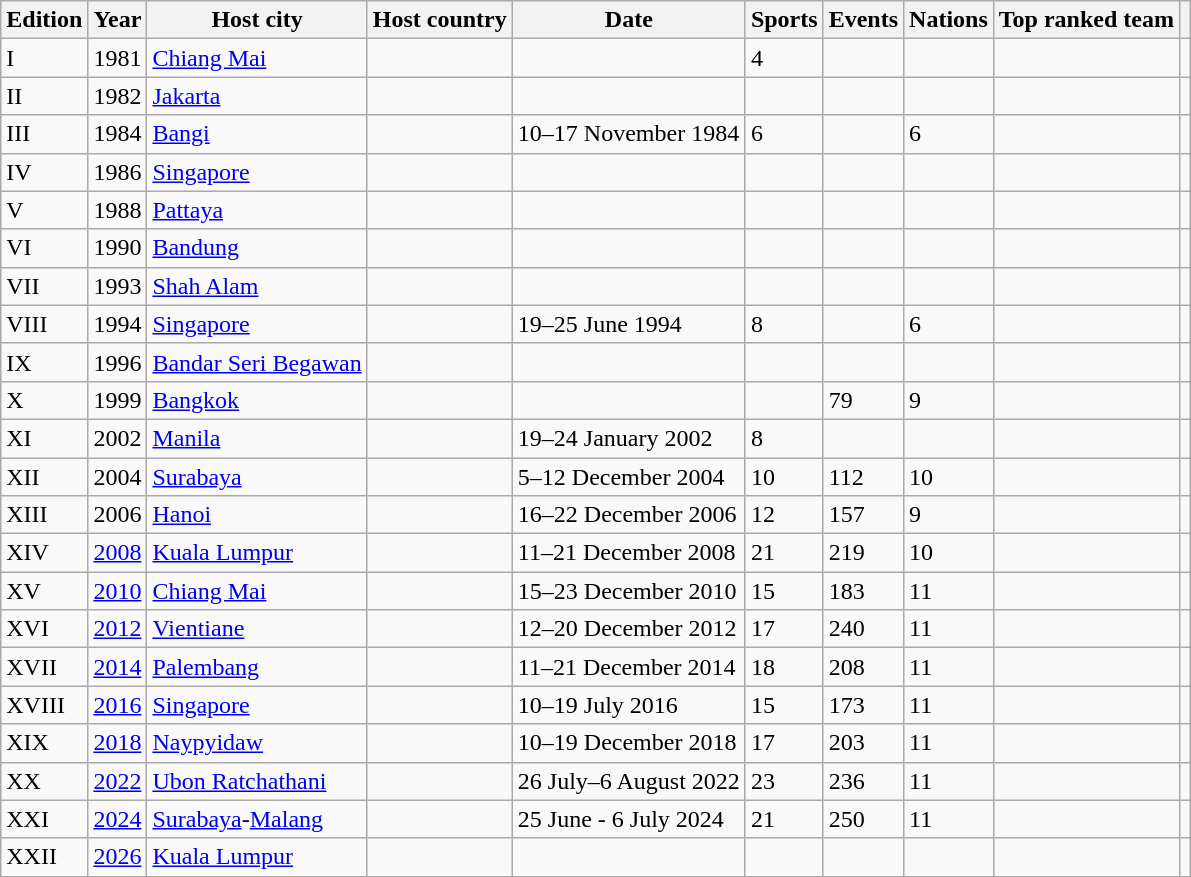<table class=wikitable>
<tr>
<th>Edition</th>
<th>Year</th>
<th>Host city</th>
<th>Host country</th>
<th>Date</th>
<th>Sports</th>
<th>Events</th>
<th>Nations</th>
<th>Top ranked team</th>
<th></th>
</tr>
<tr>
<td>I</td>
<td>1981</td>
<td><a href='#'>Chiang Mai</a></td>
<td></td>
<td></td>
<td>4</td>
<td></td>
<td></td>
<td></td>
<td></td>
</tr>
<tr>
<td>II</td>
<td>1982</td>
<td><a href='#'>Jakarta</a></td>
<td></td>
<td></td>
<td></td>
<td></td>
<td></td>
<td></td>
<td></td>
</tr>
<tr>
<td>III</td>
<td>1984</td>
<td><a href='#'>Bangi</a></td>
<td></td>
<td>10–17 November 1984</td>
<td>6</td>
<td></td>
<td>6</td>
<td></td>
<td></td>
</tr>
<tr>
<td>IV</td>
<td>1986</td>
<td><a href='#'>Singapore</a></td>
<td></td>
<td></td>
<td></td>
<td></td>
<td></td>
<td></td>
<td></td>
</tr>
<tr>
<td>V</td>
<td>1988</td>
<td><a href='#'>Pattaya</a></td>
<td></td>
<td></td>
<td></td>
<td></td>
<td></td>
<td></td>
<td></td>
</tr>
<tr>
<td>VI</td>
<td>1990</td>
<td><a href='#'>Bandung</a></td>
<td></td>
<td></td>
<td></td>
<td></td>
<td></td>
<td></td>
<td></td>
</tr>
<tr>
<td>VII</td>
<td>1993</td>
<td><a href='#'>Shah Alam</a></td>
<td></td>
<td></td>
<td></td>
<td></td>
<td></td>
<td></td>
<td></td>
</tr>
<tr>
<td>VIII</td>
<td>1994</td>
<td><a href='#'>Singapore</a></td>
<td></td>
<td>19–25 June 1994</td>
<td>8</td>
<td></td>
<td>6</td>
<td></td>
<td></td>
</tr>
<tr>
<td>IX</td>
<td>1996</td>
<td><a href='#'>Bandar Seri Begawan</a></td>
<td></td>
<td></td>
<td></td>
<td></td>
<td></td>
<td></td>
<td></td>
</tr>
<tr>
<td>X</td>
<td>1999</td>
<td><a href='#'>Bangkok</a></td>
<td></td>
<td></td>
<td></td>
<td>79</td>
<td>9</td>
<td></td>
<td></td>
</tr>
<tr>
<td>XI</td>
<td>2002</td>
<td><a href='#'>Manila</a></td>
<td></td>
<td>19–24 January 2002</td>
<td>8</td>
<td></td>
<td></td>
<td></td>
<td></td>
</tr>
<tr>
<td>XII</td>
<td>2004</td>
<td><a href='#'>Surabaya</a></td>
<td></td>
<td>5–12 December 2004</td>
<td>10</td>
<td>112</td>
<td>10</td>
<td></td>
<td></td>
</tr>
<tr>
<td>XIII</td>
<td>2006</td>
<td><a href='#'>Hanoi</a></td>
<td></td>
<td>16–22 December 2006</td>
<td>12</td>
<td>157</td>
<td>9</td>
<td></td>
<td></td>
</tr>
<tr>
<td>XIV</td>
<td><a href='#'>2008</a></td>
<td><a href='#'>Kuala Lumpur</a></td>
<td></td>
<td>11–21 December 2008</td>
<td>21</td>
<td>219</td>
<td>10</td>
<td></td>
<td></td>
</tr>
<tr>
<td>XV</td>
<td><a href='#'>2010</a></td>
<td><a href='#'>Chiang Mai</a></td>
<td></td>
<td>15–23 December 2010</td>
<td>15</td>
<td>183</td>
<td>11</td>
<td></td>
<td></td>
</tr>
<tr>
<td>XVI</td>
<td><a href='#'>2012</a></td>
<td><a href='#'>Vientiane</a></td>
<td></td>
<td>12–20 December 2012</td>
<td>17</td>
<td>240</td>
<td>11</td>
<td></td>
<td></td>
</tr>
<tr>
<td>XVII</td>
<td><a href='#'>2014</a></td>
<td><a href='#'>Palembang</a></td>
<td></td>
<td>11–21 December 2014</td>
<td>18</td>
<td>208</td>
<td>11</td>
<td></td>
<td></td>
</tr>
<tr>
<td>XVIII</td>
<td><a href='#'>2016</a></td>
<td><a href='#'>Singapore</a></td>
<td></td>
<td>10–19 July 2016</td>
<td>15</td>
<td>173</td>
<td>11</td>
<td></td>
<td></td>
</tr>
<tr>
<td>XIX</td>
<td><a href='#'>2018</a></td>
<td><a href='#'>Naypyidaw</a></td>
<td></td>
<td>10–19 December 2018</td>
<td>17</td>
<td>203</td>
<td>11</td>
<td></td>
<td></td>
</tr>
<tr>
<td>XX</td>
<td><a href='#'>2022</a></td>
<td><a href='#'>Ubon Ratchathani</a></td>
<td></td>
<td>26 July–6 August 2022</td>
<td>23</td>
<td>236</td>
<td>11</td>
<td></td>
<td></td>
</tr>
<tr>
<td>XXI</td>
<td><a href='#'>2024</a></td>
<td><a href='#'>Surabaya</a>-<a href='#'>Malang</a></td>
<td></td>
<td>25 June - 6 July 2024</td>
<td>21</td>
<td>250</td>
<td>11</td>
<td></td>
<td></td>
</tr>
<tr>
<td>XXII</td>
<td><a href='#'>2026</a></td>
<td><a href='#'>Kuala Lumpur</a></td>
<td></td>
<td></td>
<td></td>
<td></td>
<td></td>
<td></td>
<td></td>
</tr>
</table>
